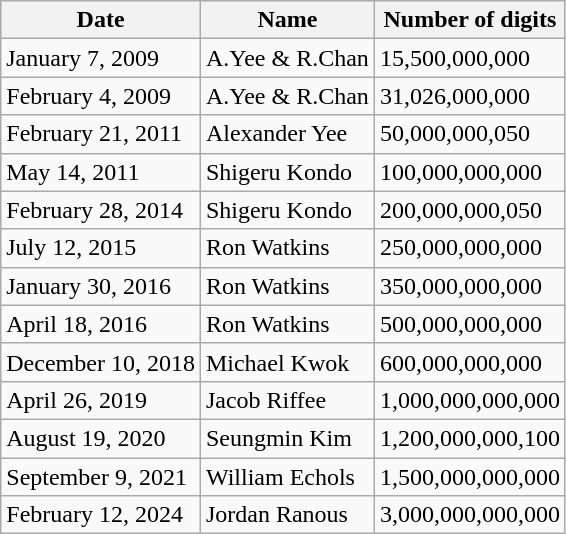<table class="wikitable">
<tr>
<th>Date</th>
<th>Name</th>
<th>Number of digits</th>
</tr>
<tr>
<td>January 7, 2009</td>
<td>A.Yee & R.Chan</td>
<td>15,500,000,000</td>
</tr>
<tr>
<td>February 4, 2009</td>
<td>A.Yee & R.Chan</td>
<td>31,026,000,000</td>
</tr>
<tr>
<td>February 21, 2011</td>
<td>Alexander Yee</td>
<td>50,000,000,050</td>
</tr>
<tr>
<td>May 14, 2011</td>
<td>Shigeru Kondo</td>
<td>100,000,000,000</td>
</tr>
<tr>
<td>February 28, 2014</td>
<td>Shigeru Kondo</td>
<td>200,000,000,050</td>
</tr>
<tr>
<td>July 12, 2015</td>
<td>Ron Watkins</td>
<td>250,000,000,000</td>
</tr>
<tr>
<td>January 30, 2016</td>
<td>Ron Watkins</td>
<td>350,000,000,000</td>
</tr>
<tr>
<td>April 18, 2016</td>
<td>Ron Watkins</td>
<td>500,000,000,000</td>
</tr>
<tr>
<td>December 10, 2018</td>
<td>Michael Kwok</td>
<td>600,000,000,000</td>
</tr>
<tr>
<td>April 26, 2019</td>
<td>Jacob Riffee</td>
<td>1,000,000,000,000</td>
</tr>
<tr>
<td>August 19, 2020</td>
<td>Seungmin Kim</td>
<td>1,200,000,000,100</td>
</tr>
<tr>
<td>September 9, 2021</td>
<td>William Echols</td>
<td>1,500,000,000,000</td>
</tr>
<tr>
<td>February 12, 2024</td>
<td>Jordan Ranous</td>
<td>3,000,000,000,000</td>
</tr>
</table>
